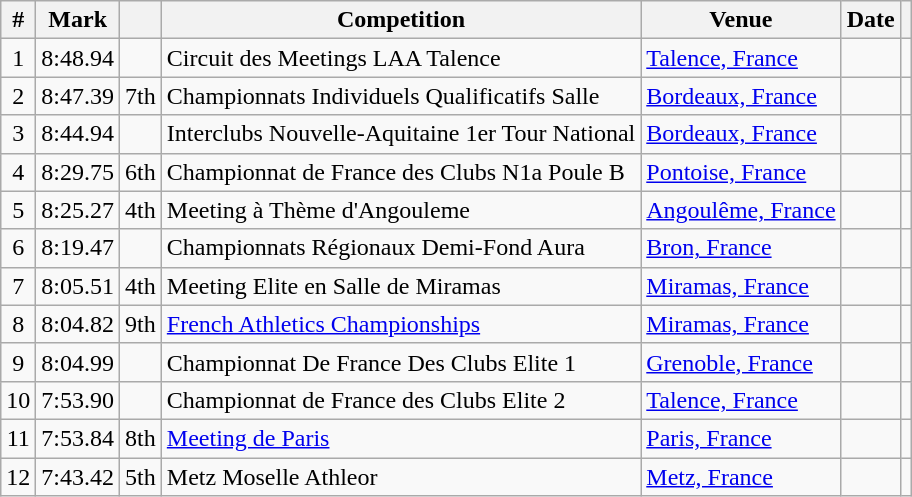<table class="wikitable sortable">
<tr>
<th>#</th>
<th>Mark</th>
<th class=unsortable></th>
<th>Competition</th>
<th>Venue</th>
<th>Date</th>
<th></th>
</tr>
<tr>
<td align=center>1</td>
<td align=right>8:48.94</td>
<td></td>
<td>Circuit des Meetings LAA Talence</td>
<td><a href='#'>Talence, France</a></td>
<td align=right></td>
<td></td>
</tr>
<tr>
<td align=center>2</td>
<td align=right>8:47.39</td>
<td>7th</td>
<td>Championnats Individuels Qualificatifs Salle</td>
<td><a href='#'>Bordeaux, France</a></td>
<td align=right></td>
<td></td>
</tr>
<tr>
<td align=center>3</td>
<td align=right>8:44.94</td>
<td></td>
<td>Interclubs Nouvelle-Aquitaine 1er Tour National</td>
<td><a href='#'>Bordeaux, France</a></td>
<td align=right></td>
<td></td>
</tr>
<tr>
<td align=center>4</td>
<td align=right>8:29.75</td>
<td>6th</td>
<td>Championnat de France des Clubs N1a Poule B</td>
<td><a href='#'>Pontoise, France</a></td>
<td align=right></td>
<td></td>
</tr>
<tr>
<td align=center>5</td>
<td align=right>8:25.27</td>
<td>4th</td>
<td>Meeting à Thème d'Angouleme</td>
<td><a href='#'>Angoulême, France</a></td>
<td align=right></td>
<td></td>
</tr>
<tr>
<td align=center>6</td>
<td align=right>8:19.47</td>
<td></td>
<td>Championnats Régionaux Demi-Fond Aura</td>
<td><a href='#'>Bron, France</a></td>
<td align=right></td>
<td></td>
</tr>
<tr>
<td align=center>7</td>
<td align=right>8:05.51</td>
<td>4th</td>
<td>Meeting Elite en Salle de Miramas</td>
<td><a href='#'>Miramas, France</a></td>
<td align=right></td>
<td></td>
</tr>
<tr>
<td align=center>8</td>
<td align=right>8:04.82</td>
<td>9th</td>
<td><a href='#'>French Athletics Championships</a></td>
<td><a href='#'>Miramas, France</a></td>
<td align=right><a href='#'></a></td>
<td></td>
</tr>
<tr>
<td align=center>9</td>
<td align=right>8:04.99</td>
<td></td>
<td>Championnat De France Des Clubs Elite 1</td>
<td><a href='#'>Grenoble, France</a></td>
<td align=right></td>
<td></td>
</tr>
<tr>
<td align=center>10</td>
<td align=right>7:53.90</td>
<td></td>
<td>Championnat de France des Clubs Elite 2</td>
<td><a href='#'>Talence, France</a></td>
<td align=right></td>
<td></td>
</tr>
<tr>
<td align=center>11</td>
<td align=right>7:53.84</td>
<td>8th</td>
<td><a href='#'>Meeting de Paris</a></td>
<td><a href='#'>Paris, France</a></td>
<td align=right><a href='#'></a></td>
<td></td>
</tr>
<tr>
<td align=center>12</td>
<td align=right>7:43.42</td>
<td>5th</td>
<td>Metz Moselle Athleor</td>
<td><a href='#'>Metz, France</a></td>
<td align=right></td>
<td></td>
</tr>
</table>
